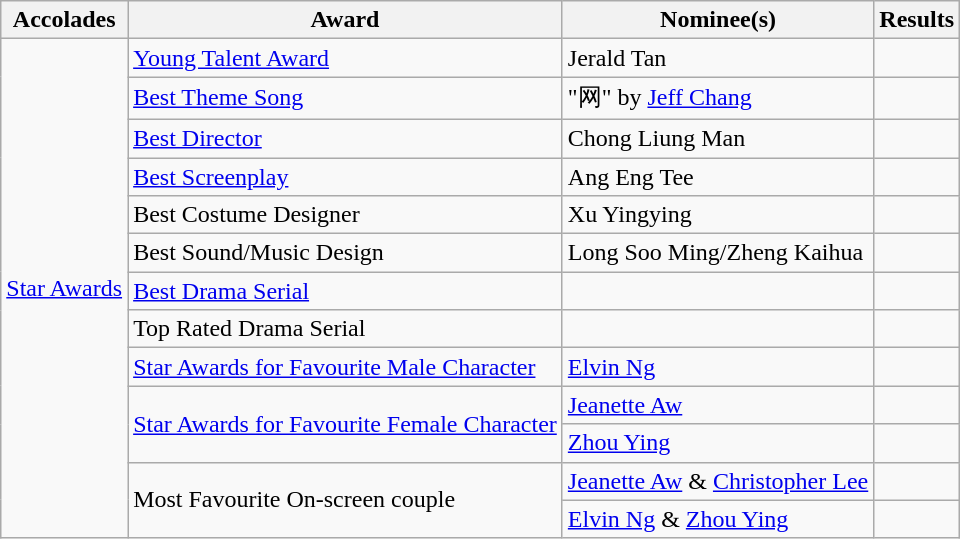<table class="wikitable">
<tr>
<th>Accolades</th>
<th>Award</th>
<th>Nominee(s)</th>
<th>Results</th>
</tr>
<tr>
<td rowspan="13"><a href='#'>Star Awards</a></td>
<td><a href='#'>Young Talent Award</a></td>
<td>Jerald Tan</td>
<td></td>
</tr>
<tr>
<td><a href='#'>Best Theme Song</a></td>
<td>"网" by <a href='#'>Jeff Chang</a></td>
<td></td>
</tr>
<tr>
<td><a href='#'>Best Director</a></td>
<td>Chong Liung Man</td>
<td></td>
</tr>
<tr>
<td><a href='#'>Best Screenplay</a></td>
<td>Ang Eng Tee</td>
<td></td>
</tr>
<tr>
<td Best Costume Designer>Best Costume Designer</td>
<td>Xu Yingying</td>
<td></td>
</tr>
<tr>
<td>Best Sound/Music Design</td>
<td>Long Soo Ming/Zheng Kaihua</td>
<td></td>
</tr>
<tr>
<td><a href='#'>Best Drama Serial</a></td>
<td></td>
<td></td>
</tr>
<tr>
<td Top Rated Drama Serial>Top Rated Drama Serial</td>
<td></td>
<td></td>
</tr>
<tr>
<td><a href='#'>Star Awards for Favourite Male Character</a></td>
<td><a href='#'>Elvin Ng</a></td>
<td></td>
</tr>
<tr>
<td rowspan="2"><a href='#'>Star Awards for Favourite Female Character</a></td>
<td><a href='#'>Jeanette Aw</a></td>
<td></td>
</tr>
<tr>
<td><a href='#'>Zhou Ying</a></td>
<td></td>
</tr>
<tr>
<td rowspan="2">Most Favourite On-screen couple</td>
<td><a href='#'>Jeanette Aw</a>  &  <a href='#'>Christopher Lee</a></td>
<td></td>
</tr>
<tr>
<td><a href='#'>Elvin Ng</a> & <a href='#'>Zhou Ying</a></td>
<td></td>
</tr>
</table>
